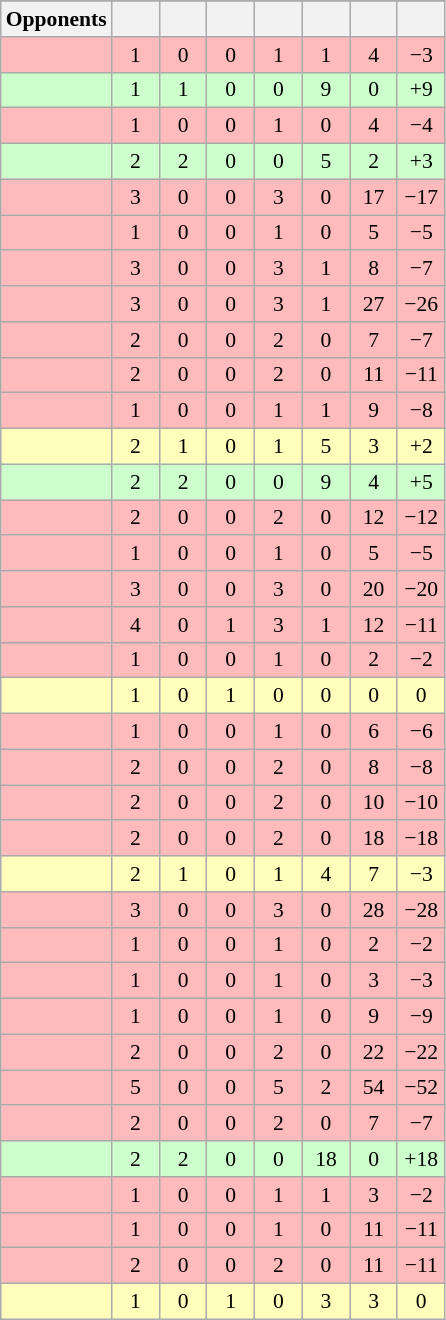<table class="wikitable sortable collapsed" style="text-align: center; font-size: 90%;">
<tr>
</tr>
<tr>
<th>Opponents</th>
<th width=25></th>
<th width=25></th>
<th width=25></th>
<th width=25></th>
<th width=25></th>
<th width=25></th>
<th width=25></th>
</tr>
<tr bgcolor="#FFBBBB">
<td align="left"></td>
<td>1</td>
<td>0</td>
<td>0</td>
<td>1</td>
<td>1</td>
<td>4</td>
<td>−3</td>
</tr>
<tr bgcolor="#CCFFCC">
<td align="left"></td>
<td>1</td>
<td>1</td>
<td>0</td>
<td>0</td>
<td>9</td>
<td>0</td>
<td>+9</td>
</tr>
<tr bgcolor="#FFBBBB">
<td align="left"></td>
<td>1</td>
<td>0</td>
<td>0</td>
<td>1</td>
<td>0</td>
<td>4</td>
<td>−4</td>
</tr>
<tr bgcolor="#CCFFCC">
<td align="left"></td>
<td>2</td>
<td>2</td>
<td>0</td>
<td>0</td>
<td>5</td>
<td>2</td>
<td>+3</td>
</tr>
<tr bgcolor="#FFBBBB">
<td align="left"></td>
<td>3</td>
<td>0</td>
<td>0</td>
<td>3</td>
<td>0</td>
<td>17</td>
<td>−17</td>
</tr>
<tr bgcolor="#FFBBBB">
<td align="left"></td>
<td>1</td>
<td>0</td>
<td>0</td>
<td>1</td>
<td>0</td>
<td>5</td>
<td>−5</td>
</tr>
<tr bgcolor="#FFBBBB">
<td align="left"></td>
<td>3</td>
<td>0</td>
<td>0</td>
<td>3</td>
<td>1</td>
<td>8</td>
<td>−7</td>
</tr>
<tr bgcolor="#FFBBBB">
<td align="left"></td>
<td>3</td>
<td>0</td>
<td>0</td>
<td>3</td>
<td>1</td>
<td>27</td>
<td>−26</td>
</tr>
<tr bgcolor="#FFBBBB">
<td align="left"></td>
<td>2</td>
<td>0</td>
<td>0</td>
<td>2</td>
<td>0</td>
<td>7</td>
<td>−7</td>
</tr>
<tr bgcolor="#FFBBBB">
<td align="left"></td>
<td>2</td>
<td>0</td>
<td>0</td>
<td>2</td>
<td>0</td>
<td>11</td>
<td>−11</td>
</tr>
<tr bgcolor="#FFBBBB">
<td align="left"></td>
<td>1</td>
<td>0</td>
<td>0</td>
<td>1</td>
<td>1</td>
<td>9</td>
<td>−8</td>
</tr>
<tr bgcolor="#FFFFBB">
<td align="left"></td>
<td>2</td>
<td>1</td>
<td>0</td>
<td>1</td>
<td>5</td>
<td>3</td>
<td>+2</td>
</tr>
<tr bgcolor="#CCFFCC">
<td align="left"></td>
<td>2</td>
<td>2</td>
<td>0</td>
<td>0</td>
<td>9</td>
<td>4</td>
<td>+5</td>
</tr>
<tr bgcolor="#FFBBBB">
<td align="left"></td>
<td>2</td>
<td>0</td>
<td>0</td>
<td>2</td>
<td>0</td>
<td>12</td>
<td>−12</td>
</tr>
<tr bgcolor="#FFBBBB">
<td align="left"></td>
<td>1</td>
<td>0</td>
<td>0</td>
<td>1</td>
<td>0</td>
<td>5</td>
<td>−5</td>
</tr>
<tr bgcolor="#FFBBBB">
<td align="left"></td>
<td>3</td>
<td>0</td>
<td>0</td>
<td>3</td>
<td>0</td>
<td>20</td>
<td>−20</td>
</tr>
<tr bgcolor="#FFBBBB">
<td align="left"></td>
<td>4</td>
<td>0</td>
<td>1</td>
<td>3</td>
<td>1</td>
<td>12</td>
<td>−11</td>
</tr>
<tr bgcolor="#FFBBBB">
<td align="left"></td>
<td>1</td>
<td>0</td>
<td>0</td>
<td>1</td>
<td>0</td>
<td>2</td>
<td>−2</td>
</tr>
<tr bgcolor="#FFFFBB">
<td align="left"></td>
<td>1</td>
<td>0</td>
<td>1</td>
<td>0</td>
<td>0</td>
<td>0</td>
<td>0</td>
</tr>
<tr bgcolor="#FFBBBB">
<td align="left"></td>
<td>1</td>
<td>0</td>
<td>0</td>
<td>1</td>
<td>0</td>
<td>6</td>
<td>−6</td>
</tr>
<tr bgcolor="#FFBBBB">
<td align="left"></td>
<td>2</td>
<td>0</td>
<td>0</td>
<td>2</td>
<td>0</td>
<td>8</td>
<td>−8</td>
</tr>
<tr bgcolor="#FFBBBB">
<td align="left"></td>
<td>2</td>
<td>0</td>
<td>0</td>
<td>2</td>
<td>0</td>
<td>10</td>
<td>−10</td>
</tr>
<tr bgcolor="#FFBBBB">
<td align="left"></td>
<td>2</td>
<td>0</td>
<td>0</td>
<td>2</td>
<td>0</td>
<td>18</td>
<td>−18</td>
</tr>
<tr bgcolor="#FFFFBB">
<td align="left"></td>
<td>2</td>
<td>1</td>
<td>0</td>
<td>1</td>
<td>4</td>
<td>7</td>
<td>−3</td>
</tr>
<tr bgcolor="#FFBBBB">
<td align="left"></td>
<td>3</td>
<td>0</td>
<td>0</td>
<td>3</td>
<td>0</td>
<td>28</td>
<td>−28</td>
</tr>
<tr bgcolor="#FFBBBB">
<td align="left"></td>
<td>1</td>
<td>0</td>
<td>0</td>
<td>1</td>
<td>0</td>
<td>2</td>
<td>−2</td>
</tr>
<tr bgcolor="#FFBBBB">
<td align="left"></td>
<td>1</td>
<td>0</td>
<td>0</td>
<td>1</td>
<td>0</td>
<td>3</td>
<td>−3</td>
</tr>
<tr bgcolor="#FFBBBB">
<td align="left"></td>
<td>1</td>
<td>0</td>
<td>0</td>
<td>1</td>
<td>0</td>
<td>9</td>
<td>−9</td>
</tr>
<tr bgcolor="#FFBBBB">
<td align="left"></td>
<td>2</td>
<td>0</td>
<td>0</td>
<td>2</td>
<td>0</td>
<td>22</td>
<td>−22</td>
</tr>
<tr bgcolor="#FFBBBB">
<td align="left"></td>
<td>5</td>
<td>0</td>
<td>0</td>
<td>5</td>
<td>2</td>
<td>54</td>
<td>−52</td>
</tr>
<tr bgcolor="#FFBBBB">
<td align="left"></td>
<td>2</td>
<td>0</td>
<td>0</td>
<td>2</td>
<td>0</td>
<td>7</td>
<td>−7</td>
</tr>
<tr bgcolor="#CCFFCC">
<td align="left"></td>
<td>2</td>
<td>2</td>
<td>0</td>
<td>0</td>
<td>18</td>
<td>0</td>
<td>+18</td>
</tr>
<tr bgcolor="#FFBBBB">
<td align="left"></td>
<td>1</td>
<td>0</td>
<td>0</td>
<td>1</td>
<td>1</td>
<td>3</td>
<td>−2</td>
</tr>
<tr bgcolor="#FFBBBB">
<td align="left"></td>
<td>1</td>
<td>0</td>
<td>0</td>
<td>1</td>
<td>0</td>
<td>11</td>
<td>−11</td>
</tr>
<tr bgcolor="#FFBBBB">
<td align="left"></td>
<td>2</td>
<td>0</td>
<td>0</td>
<td>2</td>
<td>0</td>
<td>11</td>
<td>−11</td>
</tr>
<tr bgcolor="#FFFFBB">
<td align="left"></td>
<td>1</td>
<td>0</td>
<td>1</td>
<td>0</td>
<td>3</td>
<td>3</td>
<td>0</td>
</tr>
</table>
